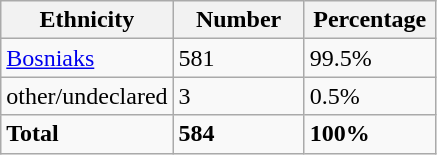<table class="wikitable">
<tr>
<th width="100px">Ethnicity</th>
<th width="80px">Number</th>
<th width="80px">Percentage</th>
</tr>
<tr>
<td><a href='#'>Bosniaks</a></td>
<td>581</td>
<td>99.5%</td>
</tr>
<tr>
<td>other/undeclared</td>
<td>3</td>
<td>0.5%</td>
</tr>
<tr>
<td><strong>Total</strong></td>
<td><strong>584</strong></td>
<td><strong>100%</strong></td>
</tr>
</table>
